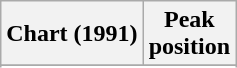<table class="wikitable sortable">
<tr>
<th align="left">Chart (1991)</th>
<th align="center">Peak<br>position</th>
</tr>
<tr>
</tr>
<tr>
</tr>
</table>
